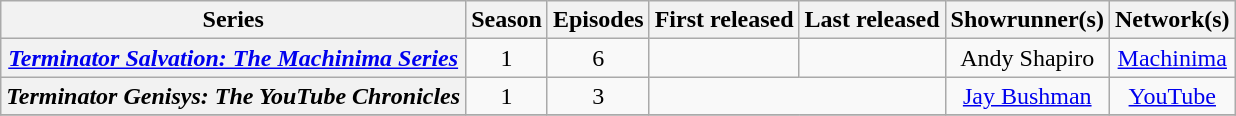<table class="wikitable plainrowheaders" style="text-align:center">
<tr>
<th scope="col">Series</th>
<th scope="col">Season</th>
<th scope="col">Episodes</th>
<th scope="col">First released</th>
<th scope="col">Last released</th>
<th scope="col">Showrunner(s)</th>
<th scope="col">Network(s)</th>
</tr>
<tr>
<th scope="row"><em><a href='#'>Terminator Salvation: The Machinima Series</a></em></th>
<td>1</td>
<td>6</td>
<td></td>
<td></td>
<td>Andy Shapiro</td>
<td><a href='#'>Machinima</a></td>
</tr>
<tr>
<th scope="row"><em>Terminator Genisys: The YouTube Chronicles</em></th>
<td>1</td>
<td>3</td>
<td colspan="2"></td>
<td><a href='#'>Jay Bushman</a></td>
<td><a href='#'>YouTube</a></td>
</tr>
<tr>
</tr>
</table>
